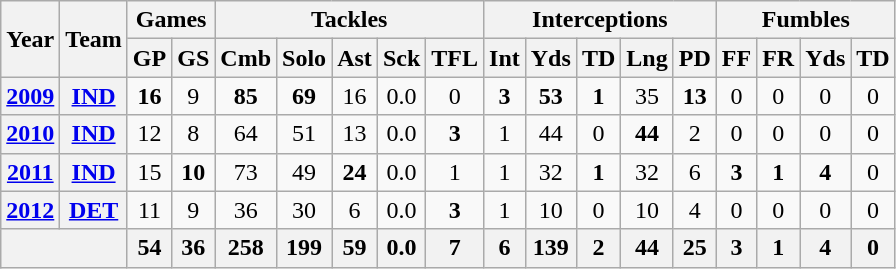<table class="wikitable" style="text-align:center">
<tr>
<th rowspan="2">Year</th>
<th rowspan="2">Team</th>
<th colspan="2">Games</th>
<th colspan="5">Tackles</th>
<th colspan="5">Interceptions</th>
<th colspan="4">Fumbles</th>
</tr>
<tr>
<th>GP</th>
<th>GS</th>
<th>Cmb</th>
<th>Solo</th>
<th>Ast</th>
<th>Sck</th>
<th>TFL</th>
<th>Int</th>
<th>Yds</th>
<th>TD</th>
<th>Lng</th>
<th>PD</th>
<th>FF</th>
<th>FR</th>
<th>Yds</th>
<th>TD</th>
</tr>
<tr>
<th><a href='#'>2009</a></th>
<th><a href='#'>IND</a></th>
<td><strong>16</strong></td>
<td>9</td>
<td><strong>85</strong></td>
<td><strong>69</strong></td>
<td>16</td>
<td>0.0</td>
<td>0</td>
<td><strong>3</strong></td>
<td><strong>53</strong></td>
<td><strong>1</strong></td>
<td>35</td>
<td><strong>13</strong></td>
<td>0</td>
<td>0</td>
<td>0</td>
<td>0</td>
</tr>
<tr>
<th><a href='#'>2010</a></th>
<th><a href='#'>IND</a></th>
<td>12</td>
<td>8</td>
<td>64</td>
<td>51</td>
<td>13</td>
<td>0.0</td>
<td><strong>3</strong></td>
<td>1</td>
<td>44</td>
<td>0</td>
<td><strong>44</strong></td>
<td>2</td>
<td>0</td>
<td>0</td>
<td>0</td>
<td>0</td>
</tr>
<tr>
<th><a href='#'>2011</a></th>
<th><a href='#'>IND</a></th>
<td>15</td>
<td><strong>10</strong></td>
<td>73</td>
<td>49</td>
<td><strong>24</strong></td>
<td>0.0</td>
<td>1</td>
<td>1</td>
<td>32</td>
<td><strong>1</strong></td>
<td>32</td>
<td>6</td>
<td><strong>3</strong></td>
<td><strong>1</strong></td>
<td><strong>4</strong></td>
<td>0</td>
</tr>
<tr>
<th><a href='#'>2012</a></th>
<th><a href='#'>DET</a></th>
<td>11</td>
<td>9</td>
<td>36</td>
<td>30</td>
<td>6</td>
<td>0.0</td>
<td><strong>3</strong></td>
<td>1</td>
<td>10</td>
<td>0</td>
<td>10</td>
<td>4</td>
<td>0</td>
<td>0</td>
<td>0</td>
<td>0</td>
</tr>
<tr>
<th colspan="2"></th>
<th>54</th>
<th>36</th>
<th>258</th>
<th>199</th>
<th>59</th>
<th>0.0</th>
<th>7</th>
<th>6</th>
<th>139</th>
<th>2</th>
<th>44</th>
<th>25</th>
<th>3</th>
<th>1</th>
<th>4</th>
<th>0</th>
</tr>
</table>
